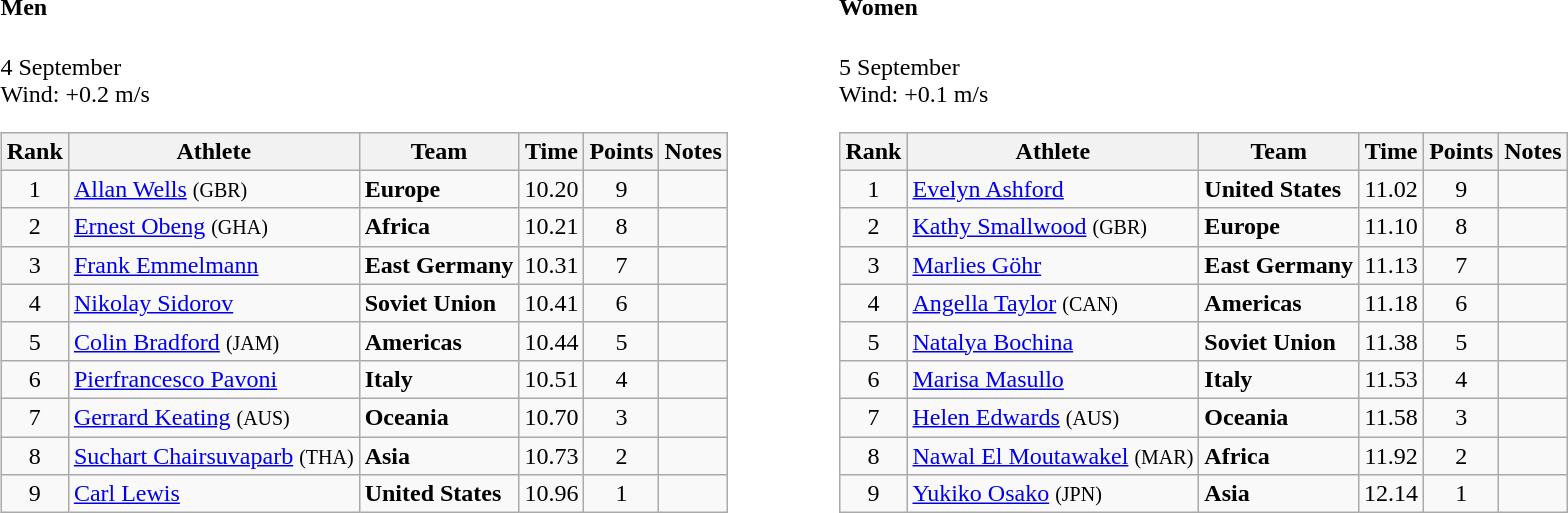<table>
<tr>
<td valign="top"><br><h4>Men</h4>4 September<br>Wind: +0.2 m/s<table class="wikitable" style="text-align:center">
<tr>
<th>Rank</th>
<th>Athlete</th>
<th>Team</th>
<th>Time</th>
<th>Points</th>
<th>Notes</th>
</tr>
<tr>
<td>1</td>
<td align="left"><a href='#'>Allan Wells</a> <small>(GBR)</small></td>
<td align=left><strong>Europe</strong></td>
<td>10.20</td>
<td>9</td>
<td></td>
</tr>
<tr>
<td>2</td>
<td align="left"><a href='#'>Ernest Obeng</a> <small>(GHA)</small></td>
<td align=left><strong>Africa</strong></td>
<td>10.21</td>
<td>8</td>
<td></td>
</tr>
<tr>
<td>3</td>
<td align="left"><a href='#'>Frank Emmelmann</a></td>
<td align=left><strong>East Germany</strong></td>
<td>10.31</td>
<td>7</td>
<td></td>
</tr>
<tr>
<td>4</td>
<td align="left"><a href='#'>Nikolay Sidorov</a></td>
<td align=left><strong>Soviet Union</strong></td>
<td>10.41</td>
<td>6</td>
<td></td>
</tr>
<tr>
<td>5</td>
<td align="left"><a href='#'>Colin Bradford</a> <small>(JAM)</small></td>
<td align=left><strong>Americas</strong></td>
<td>10.44</td>
<td>5</td>
<td></td>
</tr>
<tr>
<td>6</td>
<td align="left"><a href='#'>Pierfrancesco Pavoni</a></td>
<td align=left><strong>Italy</strong></td>
<td>10.51</td>
<td>4</td>
<td></td>
</tr>
<tr>
<td>7</td>
<td align="left"><a href='#'>Gerrard Keating</a> <small>(AUS)</small></td>
<td align=left><strong>Oceania</strong></td>
<td>10.70</td>
<td>3</td>
<td></td>
</tr>
<tr>
<td>8</td>
<td align="left"><a href='#'>Suchart Chairsuvaparb</a> <small>(THA)</small></td>
<td align=left><strong>Asia</strong></td>
<td>10.73</td>
<td>2</td>
<td></td>
</tr>
<tr>
<td>9</td>
<td align="left"><a href='#'>Carl Lewis</a></td>
<td align=left><strong>United States</strong></td>
<td>10.96</td>
<td>1</td>
<td></td>
</tr>
</table>
</td>
<td width="50"> </td>
<td valign="top"><br><h4>Women</h4>5 September<br>Wind: +0.1 m/s<table class="wikitable" style="text-align:center">
<tr>
<th>Rank</th>
<th>Athlete</th>
<th>Team</th>
<th>Time</th>
<th>Points</th>
<th>Notes</th>
</tr>
<tr>
<td>1</td>
<td align="left"><a href='#'>Evelyn Ashford</a></td>
<td align=left><strong>United States</strong></td>
<td>11.02</td>
<td>9</td>
<td></td>
</tr>
<tr>
<td>2</td>
<td align="left"><a href='#'>Kathy Smallwood</a> <small>(GBR)</small></td>
<td align=left><strong>Europe</strong></td>
<td>11.10</td>
<td>8</td>
<td></td>
</tr>
<tr>
<td>3</td>
<td align="left"><a href='#'>Marlies Göhr</a></td>
<td align=left><strong>East Germany</strong></td>
<td>11.13</td>
<td>7</td>
<td></td>
</tr>
<tr>
<td>4</td>
<td align="left"><a href='#'>Angella Taylor</a> <small>(CAN)</small></td>
<td align=left><strong>Americas</strong></td>
<td>11.18</td>
<td>6</td>
<td></td>
</tr>
<tr>
<td>5</td>
<td align="left"><a href='#'>Natalya Bochina</a></td>
<td align=left><strong>Soviet Union</strong></td>
<td>11.38</td>
<td>5</td>
<td></td>
</tr>
<tr>
<td>6</td>
<td align="left"><a href='#'>Marisa Masullo</a></td>
<td align=left><strong>Italy</strong></td>
<td>11.53</td>
<td>4</td>
<td></td>
</tr>
<tr>
<td>7</td>
<td align="left"><a href='#'>Helen Edwards</a> <small>(AUS)</small></td>
<td align=left><strong>Oceania</strong></td>
<td>11.58</td>
<td>3</td>
<td></td>
</tr>
<tr>
<td>8</td>
<td align="left"><a href='#'>Nawal El Moutawakel</a> <small>(MAR)</small></td>
<td align=left><strong>Africa</strong></td>
<td>11.92</td>
<td>2</td>
<td></td>
</tr>
<tr>
<td>9</td>
<td align="left"><a href='#'>Yukiko Osako</a> <small>(JPN)</small></td>
<td align=left><strong>Asia</strong></td>
<td>12.14</td>
<td>1</td>
<td></td>
</tr>
</table>
</td>
</tr>
</table>
